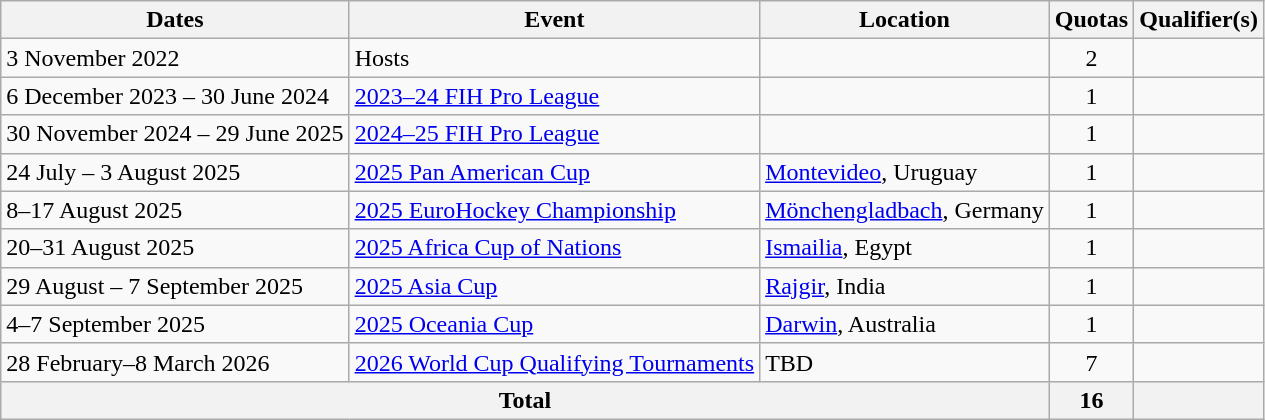<table class="wikitable">
<tr>
<th>Dates</th>
<th>Event</th>
<th>Location</th>
<th>Quotas</th>
<th>Qualifier(s)</th>
</tr>
<tr>
<td>3 November 2022</td>
<td>Hosts</td>
<td></td>
<td align="center">2</td>
<td><br></td>
</tr>
<tr>
<td>6 December 2023 – 30 June 2024</td>
<td><a href='#'>2023–24 FIH Pro League</a></td>
<td></td>
<td align="center">1</td>
<td></td>
</tr>
<tr>
<td>30 November 2024 – 29 June 2025</td>
<td><a href='#'>2024–25 FIH Pro League</a></td>
<td></td>
<td align="center">1</td>
<td></td>
</tr>
<tr>
<td>24 July – 3 August 2025</td>
<td><a href='#'>2025 Pan American Cup</a></td>
<td><a href='#'>Montevideo</a>, Uruguay</td>
<td align="center">1</td>
<td></td>
</tr>
<tr>
<td>8–17 August 2025</td>
<td><a href='#'>2025 EuroHockey Championship</a></td>
<td><a href='#'>Mönchengladbach</a>, Germany</td>
<td align="center">1</td>
<td></td>
</tr>
<tr>
<td>20–31 August 2025</td>
<td><a href='#'>2025 Africa Cup of Nations</a></td>
<td><a href='#'>Ismailia</a>, Egypt</td>
<td align="center">1</td>
<td></td>
</tr>
<tr>
<td>29 August – 7 September 2025</td>
<td><a href='#'>2025 Asia Cup</a></td>
<td><a href='#'>Rajgir</a>, India</td>
<td align="center">1</td>
<td></td>
</tr>
<tr>
<td>4–7 September 2025</td>
<td><a href='#'>2025 Oceania Cup</a></td>
<td><a href='#'>Darwin</a>, Australia</td>
<td align="center">1</td>
<td></td>
</tr>
<tr>
<td>28 February–8 March 2026</td>
<td><a href='#'>2026 World Cup Qualifying Tournaments</a></td>
<td>TBD</td>
<td align="center">7</td>
<td></td>
</tr>
<tr>
<th colspan="3">Total</th>
<th>16</th>
<th></th>
</tr>
</table>
